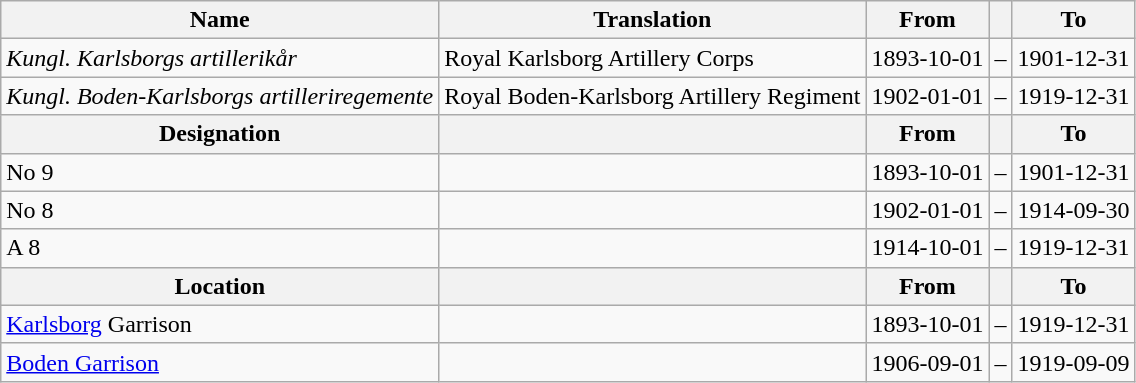<table class="wikitable">
<tr>
<th style="font-weight:bold;">Name</th>
<th style="font-weight:bold;">Translation</th>
<th style="text-align: center; font-weight:bold;">From</th>
<th></th>
<th style="text-align: center; font-weight:bold;">To</th>
</tr>
<tr>
<td style="font-style:italic;">Kungl. Karlsborgs artillerikår</td>
<td>Royal Karlsborg Artillery Corps</td>
<td>1893-10-01</td>
<td>–</td>
<td>1901-12-31</td>
</tr>
<tr>
<td style="font-style:italic;">Kungl. Boden-Karlsborgs artilleriregemente</td>
<td>Royal Boden-Karlsborg Artillery Regiment</td>
<td>1902-01-01</td>
<td>–</td>
<td>1919-12-31</td>
</tr>
<tr>
<th style="font-weight:bold;">Designation</th>
<th style="font-weight:bold;"></th>
<th style="text-align: center; font-weight:bold;">From</th>
<th></th>
<th style="text-align: center; font-weight:bold;">To</th>
</tr>
<tr>
<td>No 9</td>
<td></td>
<td style="text-align: center;">1893-10-01</td>
<td style="text-align: center;">–</td>
<td style="text-align: center;">1901-12-31</td>
</tr>
<tr>
<td>No 8</td>
<td></td>
<td style="text-align: center;">1902-01-01</td>
<td style="text-align: center;">–</td>
<td style="text-align: center;">1914-09-30</td>
</tr>
<tr>
<td>A 8</td>
<td></td>
<td style="text-align: center;">1914-10-01</td>
<td style="text-align: center;">–</td>
<td style="text-align: center;">1919-12-31</td>
</tr>
<tr>
<th style="font-weight:bold;">Location</th>
<th style="font-weight:bold;"></th>
<th style="text-align: center; font-weight:bold;">From</th>
<th></th>
<th style="text-align: center; font-weight:bold;">To</th>
</tr>
<tr>
<td><a href='#'>Karlsborg</a> Garrison</td>
<td></td>
<td style="text-align: center;">1893-10-01</td>
<td style="text-align: center;">–</td>
<td style="text-align: center;">1919-12-31</td>
</tr>
<tr>
<td><a href='#'>Boden Garrison</a></td>
<td></td>
<td style="text-align: center;">1906-09-01</td>
<td style="text-align: center;">–</td>
<td style="text-align: center;">1919-09-09</td>
</tr>
</table>
